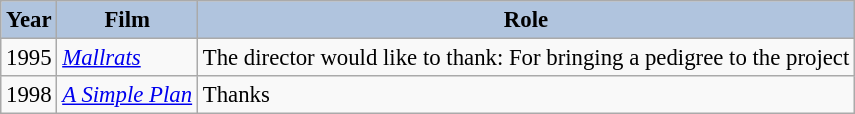<table class="wikitable" style="font-size:95%;">
<tr>
<th style="background:#B0C4DE;">Year</th>
<th style="background:#B0C4DE;">Film</th>
<th style="background:#B0C4DE;">Role</th>
</tr>
<tr>
<td>1995</td>
<td><em><a href='#'>Mallrats</a></em></td>
<td>The director would like to thank: For bringing a pedigree to the project</td>
</tr>
<tr>
<td>1998</td>
<td><em><a href='#'>A Simple Plan</a></em></td>
<td>Thanks</td>
</tr>
</table>
